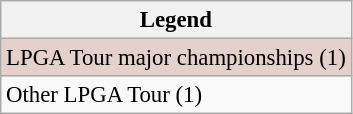<table class="wikitable" style="font-size:95%;">
<tr>
<th>Legend</th>
</tr>
<tr style="background:#e5d1cb;">
<td>LPGA Tour major championships (1)</td>
</tr>
<tr>
<td>Other LPGA Tour (1)</td>
</tr>
</table>
